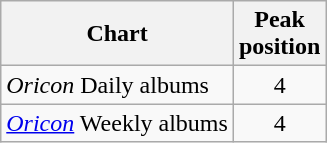<table class="wikitable sortable">
<tr>
<th>Chart</th>
<th>Peak<br>position</th>
</tr>
<tr>
<td><em>Oricon</em> Daily albums</td>
<td style="text-align:center;">4</td>
</tr>
<tr>
<td><em><a href='#'>Oricon</a></em> Weekly albums</td>
<td style="text-align:center;">4</td>
</tr>
</table>
